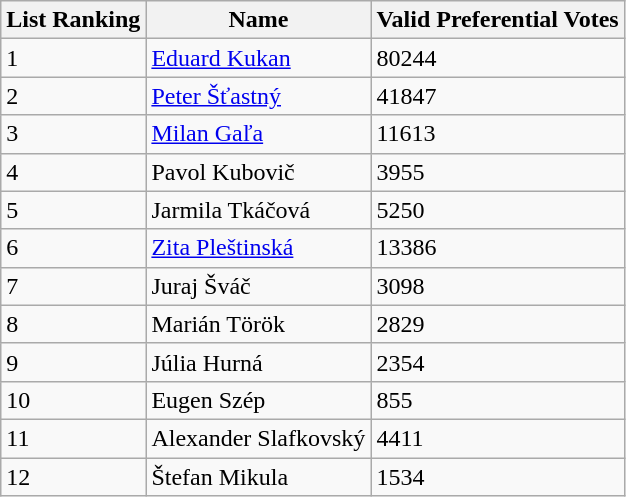<table class="wikitable sortable">
<tr class=>
<th>List Ranking</th>
<th>Name</th>
<th>Valid Preferential Votes</th>
</tr>
<tr>
<td>1</td>
<td><a href='#'>Eduard Kukan</a></td>
<td>80244</td>
</tr>
<tr>
<td>2</td>
<td><a href='#'>Peter Šťastný</a></td>
<td>41847</td>
</tr>
<tr>
<td>3</td>
<td><a href='#'>Milan Gaľa</a></td>
<td>11613</td>
</tr>
<tr>
<td>4</td>
<td>Pavol Kubovič</td>
<td>3955</td>
</tr>
<tr>
<td>5</td>
<td>Jarmila Tkáčová</td>
<td>5250</td>
</tr>
<tr>
<td>6</td>
<td><a href='#'>Zita Pleštinská</a></td>
<td>13386</td>
</tr>
<tr>
<td>7</td>
<td>Juraj Šváč</td>
<td>3098</td>
</tr>
<tr>
<td>8</td>
<td>Marián Török</td>
<td>2829</td>
</tr>
<tr>
<td>9</td>
<td>Júlia Hurná</td>
<td>2354</td>
</tr>
<tr>
<td>10</td>
<td>Eugen Szép</td>
<td>855</td>
</tr>
<tr>
<td>11</td>
<td>Alexander Slafkovský</td>
<td>4411</td>
</tr>
<tr>
<td>12</td>
<td>Štefan Mikula</td>
<td>1534</td>
</tr>
</table>
